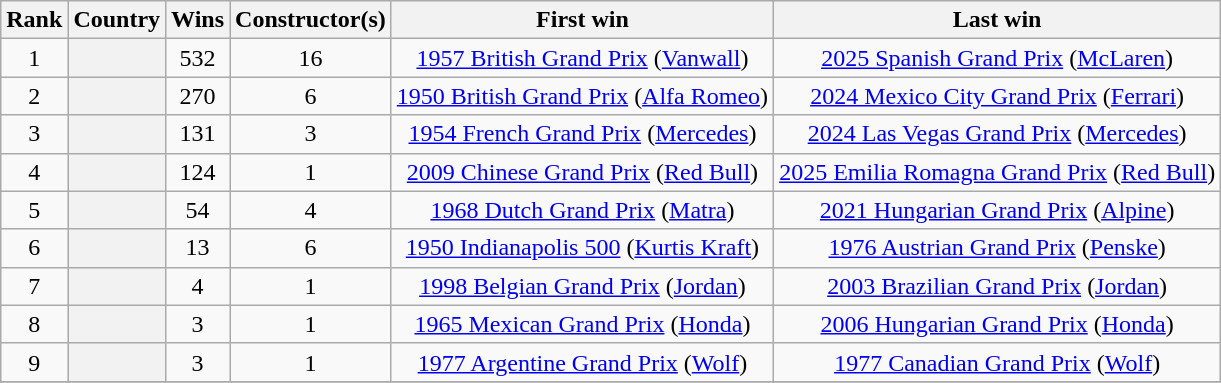<table class="sortable wikitable plainrowheaders">
<tr>
<th scope=col>Rank</th>
<th scope=col>Country</th>
<th scope=col>Wins</th>
<th scope=col>Constructor(s)</th>
<th>First win</th>
<th>Last win</th>
</tr>
<tr>
<td align=center>1</td>
<th scope=row></th>
<td align=center>532</td>
<td align=center>16</td>
<td align=center><a href='#'>1957 British Grand Prix</a> (<a href='#'>Vanwall</a>)</td>
<td align=center><a href='#'>2025 Spanish Grand Prix</a> (<a href='#'>McLaren</a>)</td>
</tr>
<tr>
<td align=center>2</td>
<th scope=row></th>
<td align=center>270</td>
<td align=center>6</td>
<td align=center><a href='#'>1950 British Grand Prix</a> (<a href='#'>Alfa Romeo</a>)</td>
<td align=center><a href='#'>2024 Mexico City Grand Prix</a> (<a href='#'>Ferrari</a>)</td>
</tr>
<tr>
<td align=center>3</td>
<th scope=row></th>
<td align=center>131</td>
<td align=center>3</td>
<td align=center><a href='#'>1954 French Grand Prix</a> (<a href='#'>Mercedes</a>)</td>
<td align=center><a href='#'>2024 Las Vegas Grand Prix</a> (<a href='#'>Mercedes</a>)</td>
</tr>
<tr>
<td align=center>4</td>
<th scope=row></th>
<td align=center>124</td>
<td align=center>1</td>
<td align=center><a href='#'>2009 Chinese Grand Prix</a> (<a href='#'>Red Bull</a>)</td>
<td align=center><a href='#'>2025 Emilia Romagna Grand Prix</a> (<a href='#'>Red Bull</a>)</td>
</tr>
<tr>
<td align=center>5</td>
<th scope=row></th>
<td align=center>54</td>
<td align=center>4</td>
<td align=center><a href='#'>1968 Dutch Grand Prix</a> (<a href='#'>Matra</a>)</td>
<td align=center><a href='#'>2021 Hungarian Grand Prix</a> (<a href='#'>Alpine</a>)</td>
</tr>
<tr>
<td align=center>6</td>
<th scope=row></th>
<td align=center>13</td>
<td align=center>6</td>
<td align=center><a href='#'>1950 Indianapolis 500</a> (<a href='#'>Kurtis Kraft</a>)</td>
<td align=center><a href='#'>1976 Austrian Grand Prix</a> (<a href='#'>Penske</a>)</td>
</tr>
<tr>
<td align=center>7</td>
<th scope=row></th>
<td align=center>4</td>
<td align=center>1</td>
<td align=center><a href='#'>1998 Belgian Grand Prix</a> (<a href='#'>Jordan</a>)</td>
<td align=center><a href='#'>2003 Brazilian Grand Prix</a> (<a href='#'>Jordan</a>)</td>
</tr>
<tr>
<td align=center>8</td>
<th scope=row></th>
<td align=center>3</td>
<td align=center>1</td>
<td align=center><a href='#'>1965 Mexican Grand Prix</a> (<a href='#'>Honda</a>)</td>
<td align=center><a href='#'>2006 Hungarian Grand Prix</a> (<a href='#'>Honda</a>)</td>
</tr>
<tr>
<td align=center>9</td>
<th scope=row></th>
<td align=center>3</td>
<td align=center>1</td>
<td align=center><a href='#'>1977 Argentine Grand Prix</a> (<a href='#'>Wolf</a>)</td>
<td align=center><a href='#'>1977 Canadian Grand Prix</a> (<a href='#'>Wolf</a>)</td>
</tr>
<tr>
</tr>
</table>
